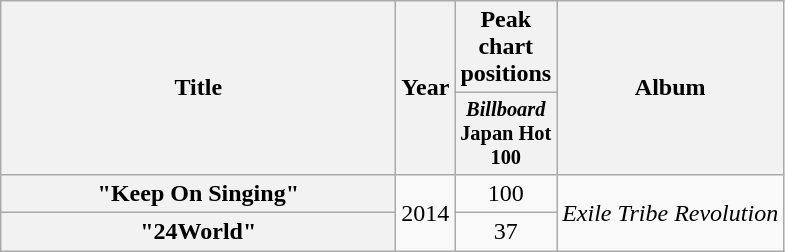<table class="wikitable plainrowheaders" style="text-align:center;">
<tr>
<th scope="col" rowspan="2" style="width:16em;">Title</th>
<th scope="col" rowspan="2">Year</th>
<th scope="col" colspan="1">Peak chart positions</th>
<th scope="col" rowspan="2">Album</th>
</tr>
<tr>
<th style="width:3em;font-size:85%"><em>Billboard</em> Japan Hot 100<br></th>
</tr>
<tr>
<th scope="row">"Keep On Singing"</th>
<td rowspan="2">2014</td>
<td>100</td>
<td rowspan="2"><em>Exile Tribe Revolution</em></td>
</tr>
<tr>
<th scope="row">"24World"</th>
<td>37</td>
</tr>
</table>
